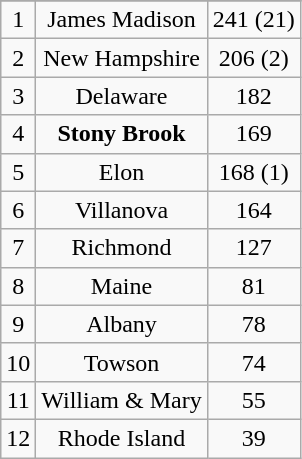<table class="wikitable">
<tr align="center">
</tr>
<tr align="center">
<td>1</td>
<td>James Madison</td>
<td>241 (21)</td>
</tr>
<tr align="center">
<td>2</td>
<td>New Hampshire</td>
<td>206 (2)</td>
</tr>
<tr align="center">
<td>3</td>
<td>Delaware</td>
<td>182</td>
</tr>
<tr align="center">
<td>4</td>
<td><strong>Stony Brook</strong></td>
<td>169</td>
</tr>
<tr align="center">
<td>5</td>
<td>Elon</td>
<td>168 (1)</td>
</tr>
<tr align="center">
<td>6</td>
<td>Villanova</td>
<td>164</td>
</tr>
<tr align="center">
<td>7</td>
<td>Richmond</td>
<td>127</td>
</tr>
<tr align="center">
<td>8</td>
<td>Maine</td>
<td>81</td>
</tr>
<tr align="center">
<td>9</td>
<td>Albany</td>
<td>78</td>
</tr>
<tr align="center">
<td>10</td>
<td>Towson</td>
<td>74</td>
</tr>
<tr align="center">
<td>11</td>
<td>William & Mary</td>
<td>55</td>
</tr>
<tr align="center">
<td>12</td>
<td>Rhode Island</td>
<td>39</td>
</tr>
</table>
